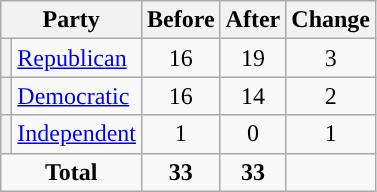<table class="wikitable" style="text-align:center;">
<tr>
<th colspan="2">Party</th>
<th>Before</th>
<th>After</th>
<th>Change</th>
</tr>
<tr>
<th style="background-color:"></th>
<td style="text-align:left;"><a href='#'>Republican</a></td>
<td>16</td>
<td>19</td>
<td> 3</td>
</tr>
<tr>
<th style="background-color:"></th>
<td style="text-align:left;"><a href='#'>Democratic</a></td>
<td>16</td>
<td>14</td>
<td> 2</td>
</tr>
<tr>
<th style="background-color:"></th>
<td style="text-align:left;"><a href='#'>Independent</a></td>
<td>1</td>
<td>0</td>
<td> 1</td>
</tr>
<tr>
<td colspan="2"><strong>Total</strong></td>
<td><strong>33</strong></td>
<td><strong>33</strong></td>
<td></td>
</tr>
</table>
